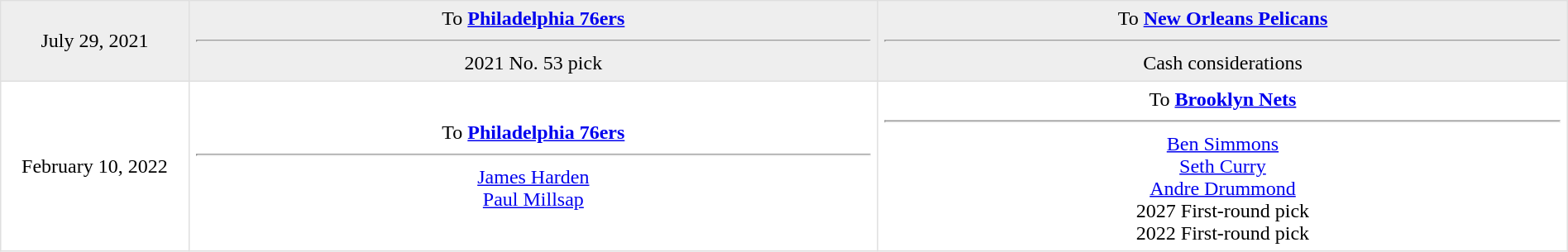<table border=1 style="border-collapse:collapse; text-align: center; width: 100%" bordercolor="#DFDFDF"  cellpadding="5">
<tr style="background:#eee;">
<td style="width:12%">July 29, 2021</td>
<td style="width:44%; vertical-align:top;">To <strong><a href='#'>Philadelphia 76ers</a></strong><hr>2021 No. 53 pick</td>
<td style="width:44%; vertical-align:top;">To <strong><a href='#'>New Orleans Pelicans</a></strong><hr>Cash considerations</td>
</tr>
<tr>
<td>February 10, 2022</td>
<td>To <strong><a href='#'>Philadelphia 76ers</a></strong><hr><a href='#'>James Harden</a><br><a href='#'>Paul Millsap</a></td>
<td>To <strong><a href='#'>Brooklyn Nets</a></strong><hr><a href='#'>Ben Simmons</a><br><a href='#'>Seth Curry</a><br><a href='#'>Andre Drummond</a><br>2027 First-round pick<br>2022 First-round pick</td>
</tr>
</table>
